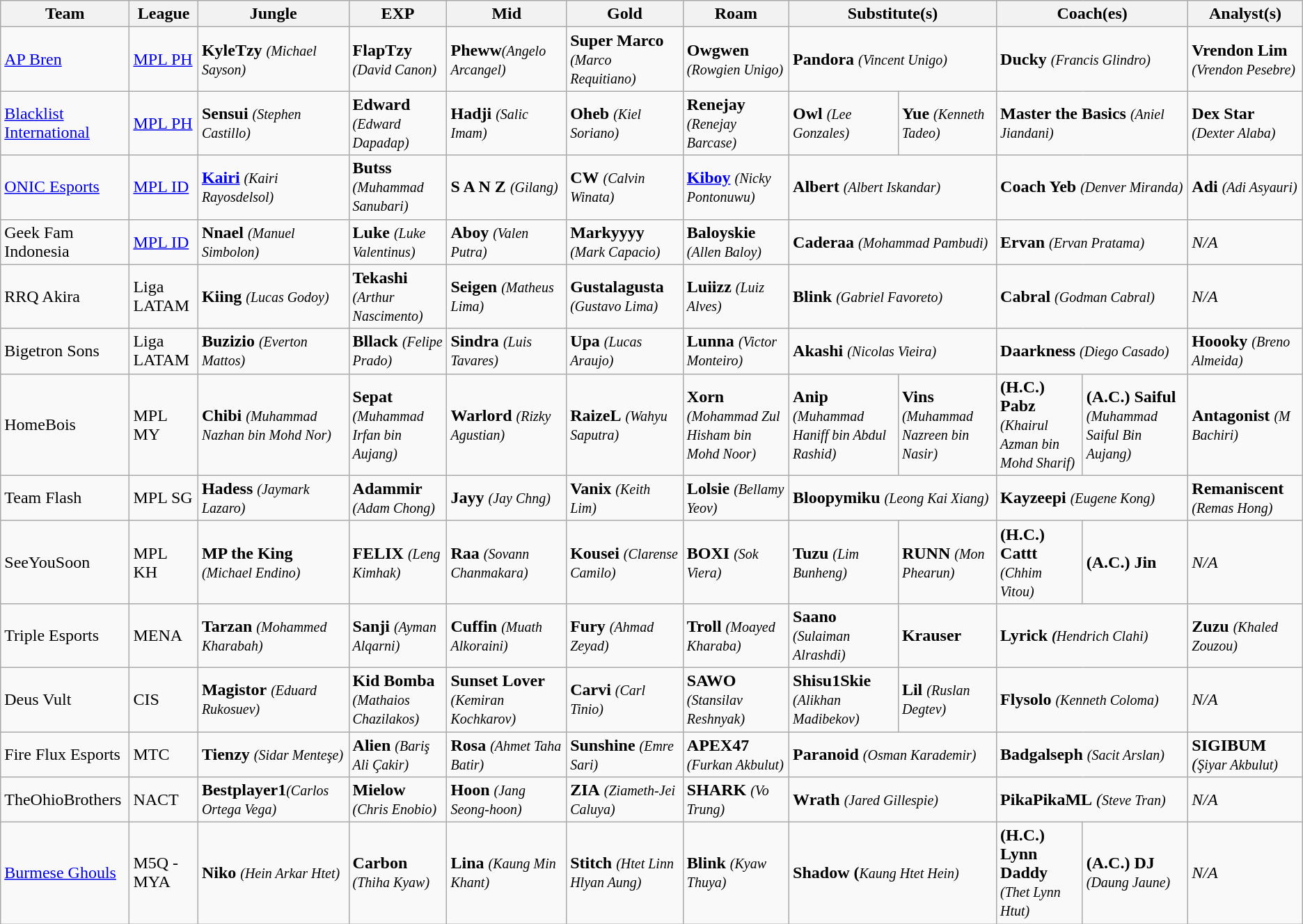<table class="wikitable">
<tr>
<th>Team</th>
<th>League</th>
<th>Jungle</th>
<th>EXP</th>
<th>Mid</th>
<th>Gold</th>
<th>Roam</th>
<th colspan="2">Substitute(s)</th>
<th colspan="2">Coach(es)</th>
<th>Analyst(s)</th>
</tr>
<tr>
<td> <a href='#'>AP Bren</a></td>
<td><a href='#'>MPL PH</a></td>
<td> <strong>KyleTzy</strong> <small><em>(Michael Sayson)</em></small></td>
<td> <strong>FlapTzy</strong> <small><em>(David Canon)</em></small></td>
<td> <strong>Pheww</strong><small><em>(Angelo Arcangel)</em></small></td>
<td> <strong>Super Marco</strong> <small><em>(Marco Requitiano)</em></small></td>
<td> <strong>Owgwen</strong> <small><em>(Rowgien Unigo)</em></small></td>
<td colspan="2"> <strong>Pandora</strong> <small><em>(Vincent Unigo)</em></small></td>
<td colspan="2"> <strong>Ducky</strong> <small><em>(Francis Glindro)</em></small></td>
<td> <strong>Vrendon Lim</strong> <small><em>(Vrendon Pesebre)</em></small></td>
</tr>
<tr>
<td> <a href='#'>Blacklist International</a></td>
<td><a href='#'>MPL PH</a></td>
<td> <strong>Sensui</strong> <small><em>(Stephen Castillo)</em></small></td>
<td> <strong>Edward</strong> <small><em>(Edward Dapadap)</em></small></td>
<td> <strong>Hadji</strong> <small><em>(Salic Imam)</em></small></td>
<td> <strong>Oheb</strong> <small><em>(Kiel Soriano)</em></small></td>
<td> <strong>Renejay</strong> <small><em>(Renejay Barcase)</em></small></td>
<td> <strong>Owl</strong> <small><em>(Lee Gonzales)</em></small></td>
<td> <strong>Yue</strong> <small><em>(Kenneth Tadeo)</em></small></td>
<td colspan="2"> <strong>Master the Basics</strong> <small><em>(Aniel Jiandani)</em></small></td>
<td> <strong>Dex Star</strong> <small><em>(Dexter Alaba)</em></small></td>
</tr>
<tr>
<td> <a href='#'>ONIC Esports</a></td>
<td><a href='#'>MPL ID</a></td>
<td> <strong><a href='#'>Kairi</a></strong> <small><em>(Kairi Rayosdelsol)</em></small></td>
<td> <strong>Butss</strong> <small><em>(Muhammad Sanubari)</em></small></td>
<td> <strong>S A N Z</strong> <small><em>(Gilang)</em></small></td>
<td> <strong>CW</strong> <small><em>(Calvin Winata)</em></small></td>
<td> <strong><a href='#'>Kiboy</a></strong> <small><em>(Nicky Pontonuwu)</em></small></td>
<td colspan="2"> <strong>Albert</strong> <small><em>(Albert Iskandar)</em></small></td>
<td colspan="2"> <strong>Coach Yeb</strong> <small><em>(Denver Miranda)</em></small></td>
<td> <strong>Adi</strong> <small><em>(Adi Asyauri)</em></small></td>
</tr>
<tr>
<td> Geek Fam Indonesia</td>
<td><a href='#'>MPL ID</a></td>
<td> <strong>Nnael</strong> <small><em>(Manuel Simbolon)</em></small></td>
<td> <strong>Luke</strong> <small><em>(Luke Valentinus)</em></small></td>
<td> <strong>Aboy</strong> <small><em>(Valen Putra)</em></small></td>
<td> <strong>Markyyyy</strong> <small><em>(Mark Capacio)</em></small></td>
<td> <strong>Baloyskie</strong> <small><em>(Allen Baloy)</em></small></td>
<td colspan="2"> <strong>Caderaa</strong> <small><em>(Mohammad Pambudi)</em></small></td>
<td colspan="2"> <strong>Ervan</strong> <small><em>(Ervan Pratama)</em></small></td>
<td><em>N/A</em></td>
</tr>
<tr>
<td> RRQ Akira</td>
<td>Liga LATAM</td>
<td> <strong>Kiing</strong> <small><em>(Lucas Godoy)</em></small></td>
<td> <strong>Tekashi</strong> <small><em>(Arthur Nascimento)</em></small></td>
<td> <strong>Seigen</strong> <small><em>(Matheus Lima)</em></small></td>
<td> <strong>Gustalagusta</strong> <small><em>(Gustavo Lima)</em></small></td>
<td> <strong>Luiizz</strong> <small><em>(Luiz Alves)</em></small></td>
<td colspan="2"> <strong>Blink</strong> <small><em>(Gabriel Favoreto)</em></small></td>
<td colspan="2"> <strong>Cabral</strong> <small><em>(Godman Cabral)</em></small></td>
<td><em>N/A</em></td>
</tr>
<tr>
<td> Bigetron Sons</td>
<td>Liga LATAM</td>
<td> <strong>Buzizio</strong> <small><em>(Everton Mattos)</em></small></td>
<td> <strong>Bllack</strong> <small><em>(Felipe Prado)</em></small></td>
<td> <strong>Sindra</strong> <small><em>(Luis Tavares)</em></small></td>
<td> <strong>Upa</strong> <small><em>(Lucas Araujo)</em></small></td>
<td> <strong>Lunna</strong> <small><em>(Victor Monteiro)</em></small></td>
<td colspan="2"> <strong>Akashi</strong> <small><em>(Nicolas Vieira)</em></small></td>
<td colspan="2"> <strong>Daarkness</strong> <small><em>(Diego Casado)</em></small></td>
<td> <strong>Hoooky</strong> <small><em>(Breno Almeida)</em></small></td>
</tr>
<tr>
<td> HomeBois</td>
<td>MPL MY</td>
<td> <strong>Chibi</strong> <small><em>(Muhammad Nazhan bin Mohd Nor)</em></small></td>
<td> <strong>Sepat</strong> <small><em>(Muhammad Irfan bin Aujang)</em></small></td>
<td> <strong>Warlord</strong> <small><em>(Rizky Agustian)</em></small></td>
<td> <strong>RaizeL</strong> <small><em>(Wahyu Saputra)</em></small></td>
<td> <strong>Xorn</strong> <small><em>(Mohammad Zul Hisham bin Mohd Noor)</em></small></td>
<td> <strong>Anip</strong> <small><em>(Muhammad Haniff bin Abdul Rashid)</em></small></td>
<td>  <strong>Vins</strong> <small><em>(Muhammad Nazreen bin Nasir)</em></small></td>
<td>  <strong>(H.C.) Pabz</strong> <small><em>(Khairul Azman bin Mohd Sharif)</em></small></td>
<td>  <strong>(A.C.) Saiful</strong> <small><em>(Muhammad Saiful Bin Aujang)</em></small></td>
<td> <strong>Antagonist</strong> <small><em>(M Bachiri)</em></small></td>
</tr>
<tr>
<td> Team Flash</td>
<td>MPL SG</td>
<td> <strong>Hadess</strong> <small><em>(Jaymark Lazaro)</em></small></td>
<td> <strong>Adammir</strong> <small><em>(Adam Chong)</em></small></td>
<td> <strong>Jayy</strong> <small><em>(Jay Chng)</em></small></td>
<td> <strong>Vanix</strong> <small><em>(Keith Lim)</em></small></td>
<td> <strong>Lolsie</strong> <small><em>(Bellamy Yeov)</em></small></td>
<td colspan="2"> <strong>Bloopymiku</strong> <small><em>(Leong Kai Xiang)</em></small></td>
<td colspan="2"> <strong>Kayzeepi</strong> <small><em>(Eugene Kong)</em></small></td>
<td> <strong>Remaniscent</strong> <small><em>(Remas Hong)</em></small></td>
</tr>
<tr>
<td> SeeYouSoon</td>
<td>MPL KH</td>
<td> <strong>MP the King</strong> <small><em>(Michael Endino)</em></small></td>
<td> <strong>FELIX</strong> <small><em>(Leng Kimhak)</em></small></td>
<td> <strong>Raa</strong> <small><em>(Sovann Chanmakara)</em></small></td>
<td> <strong>Kousei</strong> <small><em>(Clarense Camilo)</em></small></td>
<td> <strong>BOXI</strong> <small><em>(Sok Viera)</em></small></td>
<td> <strong>Tuzu</strong> <small><em>(Lim Bunheng)</em></small></td>
<td> <strong>RUNN</strong> <small><em>(Mon Phearun)</em></small></td>
<td> <strong>(H.C.) Cattt</strong> <small><em>(Chhim Vitou)</em></small></td>
<td> <strong>(A.C.) Jin</strong></td>
<td><em>N/A</em></td>
</tr>
<tr>
<td> Triple Esports</td>
<td>MENA</td>
<td> <strong>Tarzan</strong>  <small><em>(Mohammed Kharabah)</em></small></td>
<td> <strong>Sanji</strong> <small><em>(Ayman Alqarni)</em></small></td>
<td> <strong>Cuffin</strong> <small><em>(Muath Alkoraini)</em></small></td>
<td> <strong>Fury</strong> <small><em>(Ahmad Zeyad)</em></small></td>
<td> <strong>Troll</strong> <small><em>(Moayed Kharaba)</em></small></td>
<td> <strong>Saano</strong> <small><em>(Sulaiman Alrashdi)</em></small></td>
<td> <strong>Krauser</strong></td>
<td colspan="2"> <strong>Lyrick <small><em>(</em></small></strong><small><em>Hendrich Clahi)</em></small></td>
<td> <strong>Zuzu</strong> <small><em>(Khaled Zouzou)</em></small></td>
</tr>
<tr>
<td> Deus Vult</td>
<td>CIS</td>
<td> <strong>Magistor</strong> <small><em>(Eduard Rukosuev)</em></small></td>
<td> <strong>Kid Bomba</strong> <small><em>(Mathaios Chazilakos)</em></small></td>
<td> <strong>Sunset Lover</strong> <small><em>(Kemiran Kochkarov)</em></small></td>
<td> <strong>Carvi</strong>  <small><em>(Carl Tinio)</em></small></td>
<td> <strong>SAWO</strong> <small><em>(Stansilav Reshnyak)</em></small></td>
<td> <strong>Shisu1Skie</strong> <small><em>(Alikhan Madibekov)</em></small></td>
<td> <strong>Lil</strong> <small><em>(Ruslan Degtev)</em></small></td>
<td colspan="2"> <strong>Flysolo</strong> <small><em>(Kenneth Coloma)</em></small></td>
<td><em>N/A</em></td>
</tr>
<tr>
<td> Fire Flux Esports</td>
<td>MTC</td>
<td> <strong>Tienzy</strong> <small><em>(Sidar Menteşe)</em></small></td>
<td> <strong>Alien</strong> <small><em>(Bariş Ali Çakir)</em></small></td>
<td> <strong>Rosa</strong> <small><em>(Ahmet Taha Batir)</em></small></td>
<td> <strong>Sunshine</strong> <small><em>(Emre Sari)</em></small></td>
<td> <strong>APEX47</strong> <small><em>(Furkan Akbulut)</em></small></td>
<td colspan="2"> <strong>Paranoid</strong> <small><em>(Osman Karademir)</em></small></td>
<td colspan="2"> <strong>Badgalseph</strong> <small><em>(Sacit Arslan)</em></small></td>
<td> <strong>SIGIBUM</strong> <em>(<small>Şiyar Akbulut)</small></em></td>
</tr>
<tr>
<td> TheOhioBrothers</td>
<td>NACT</td>
<td> <strong>Bestplayer1</strong><small><em>(Carlos Ortega Vega)</em></small></td>
<td> <strong>Mielow</strong> <small><em>(Chris Enobio)</em></small></td>
<td> <strong>Hoon</strong> <small><em>(Jang Seong-hoon)</em></small></td>
<td> <strong>ZIA</strong> <small><em>(Ziameth-Jei Caluya)</em></small></td>
<td> <strong>SHARK</strong> <small><em>(Vo Trung)</em></small></td>
<td colspan="2"> <strong>Wrath</strong> <small><em>(Jared Gillespie)</em></small></td>
<td colspan="2"> <strong>PikaPikaML</strong> <em>(<small>Steve Tran)</small></em></td>
<td><em>N/A</em></td>
</tr>
<tr>
<td> <a href='#'>Burmese Ghouls</a></td>
<td>M5Q - MYA</td>
<td> <strong>Niko</strong> <small><em>(Hein Arkar Htet)</em></small></td>
<td> <strong>Carbon</strong> <small><em>(Thiha Kyaw)</em></small></td>
<td> <strong>Lina</strong> <small><em>(Kaung Min Khant)</em></small></td>
<td> <strong>Stitch</strong> <small><em>(Htet Linn Hlyan Aung)</em></small></td>
<td> <strong>Blink</strong> <small><em>(Kyaw Thuya)</em></small></td>
<td colspan="2"> <strong>Shadow (</strong><small><em>Kaung Htet Hein)</em></small></td>
<td> <strong>(H.C.) Lynn Daddy</strong> <small><em>(Thet Lynn Htut)</em></small></td>
<td> <strong>(A.C.) DJ</strong> <small><em>(Daung Jaune)</em></small></td>
<td><em>N/A</em></td>
</tr>
</table>
